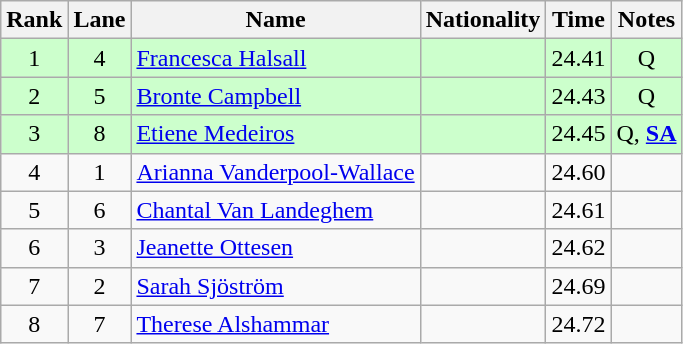<table class="wikitable sortable" style="text-align:center">
<tr>
<th>Rank</th>
<th>Lane</th>
<th>Name</th>
<th>Nationality</th>
<th>Time</th>
<th>Notes</th>
</tr>
<tr bgcolor=ccffcc>
<td>1</td>
<td>4</td>
<td align=left><a href='#'>Francesca Halsall</a></td>
<td align=left></td>
<td>24.41</td>
<td>Q</td>
</tr>
<tr bgcolor=ccffcc>
<td>2</td>
<td>5</td>
<td align=left><a href='#'>Bronte Campbell</a></td>
<td align=left></td>
<td>24.43</td>
<td>Q</td>
</tr>
<tr bgcolor=ccffcc>
<td>3</td>
<td>8</td>
<td align=left><a href='#'>Etiene Medeiros</a></td>
<td align=left></td>
<td>24.45</td>
<td>Q, <strong><a href='#'>SA</a></strong></td>
</tr>
<tr>
<td>4</td>
<td>1</td>
<td align=left><a href='#'>Arianna Vanderpool-Wallace</a></td>
<td align=left></td>
<td>24.60</td>
<td></td>
</tr>
<tr>
<td>5</td>
<td>6</td>
<td align=left><a href='#'>Chantal Van Landeghem</a></td>
<td align=left></td>
<td>24.61</td>
<td></td>
</tr>
<tr>
<td>6</td>
<td>3</td>
<td align=left><a href='#'>Jeanette Ottesen</a></td>
<td align=left></td>
<td>24.62</td>
<td></td>
</tr>
<tr>
<td>7</td>
<td>2</td>
<td align=left><a href='#'>Sarah Sjöström</a></td>
<td align=left></td>
<td>24.69</td>
<td></td>
</tr>
<tr>
<td>8</td>
<td>7</td>
<td align=left><a href='#'>Therese Alshammar</a></td>
<td align=left></td>
<td>24.72</td>
<td></td>
</tr>
</table>
